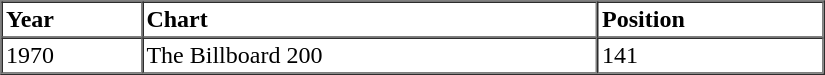<table border=1 cellspacing=0 cellpadding=2 width="550px">
<tr>
<th align="left">Year</th>
<th align="left">Chart</th>
<th align="left">Position</th>
</tr>
<tr>
<td align="left">1970</td>
<td align="left">The Billboard 200</td>
<td align="left">141</td>
</tr>
</table>
